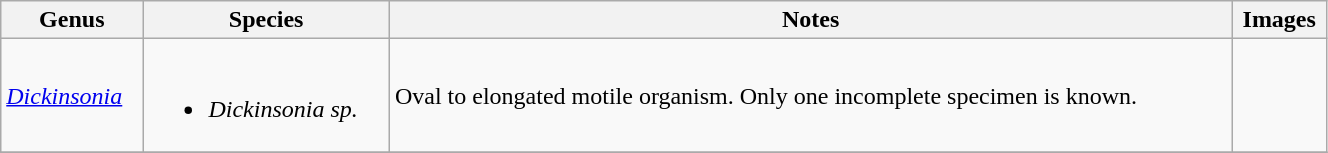<table class="wikitable" style="width:70%;">
<tr>
<th>Genus</th>
<th>Species</th>
<th>Notes</th>
<th>Images</th>
</tr>
<tr>
<td><em><a href='#'>Dickinsonia</a></em></td>
<td><br><ul><li><em>Dickinsonia sp.</em></li></ul></td>
<td>Oval to elongated motile organism. Only one incomplete specimen is known.</td>
<td></td>
</tr>
<tr>
</tr>
</table>
